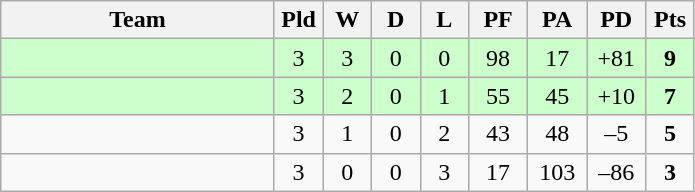<table class="wikitable" style="text-align:center;">
<tr>
<th width=175>Team</th>
<th width=25 abbr="Played">Pld</th>
<th width=25 abbr="Won">W</th>
<th width=25 abbr="Drawn">D</th>
<th width=25 abbr="Lost">L</th>
<th width=32 abbr="Points for">PF</th>
<th width=32 abbr="Points against">PA</th>
<th width=32 abbr="Points difference">PD</th>
<th width=25 abbr="Points">Pts</th>
</tr>
<tr bgcolor=ccffcc>
<td align=left></td>
<td>3</td>
<td>3</td>
<td>0</td>
<td>0</td>
<td>98</td>
<td>17</td>
<td>+81</td>
<td><strong>9</strong></td>
</tr>
<tr bgcolor=ccffcc>
<td align=left></td>
<td>3</td>
<td>2</td>
<td>0</td>
<td>1</td>
<td>55</td>
<td>45</td>
<td>+10</td>
<td><strong>7</strong></td>
</tr>
<tr>
<td align=left></td>
<td>3</td>
<td>1</td>
<td>0</td>
<td>2</td>
<td>43</td>
<td>48</td>
<td>–5</td>
<td><strong>5</strong></td>
</tr>
<tr>
<td align=left></td>
<td>3</td>
<td>0</td>
<td>0</td>
<td>3</td>
<td>17</td>
<td>103</td>
<td>–86</td>
<td><strong>3</strong></td>
</tr>
</table>
